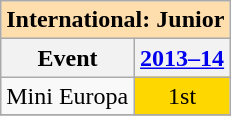<table class="wikitable" style="text-align:center">
<tr>
<th style="background-color: #ffdead; " colspan=4 align=center>International: Junior</th>
</tr>
<tr>
<th>Event</th>
<th><a href='#'>2013–14</a></th>
</tr>
<tr>
<td align=left>Mini Europa</td>
<td bgcolor=gold>1st </td>
</tr>
<tr>
</tr>
</table>
